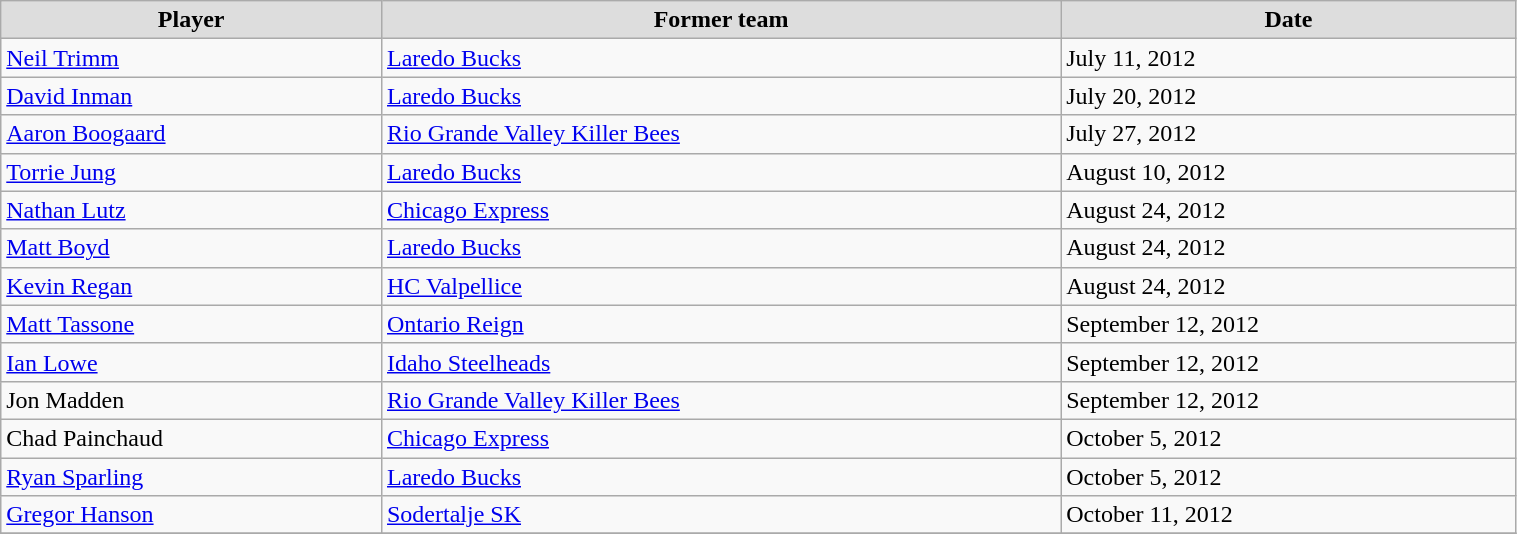<table class="wikitable" width=80%>
<tr align="center"  bgcolor="#dddddd">
<td><strong>Player</strong></td>
<td><strong>Former team</strong></td>
<td><strong>Date</strong></td>
</tr>
<tr>
<td><a href='#'>Neil Trimm</a></td>
<td><a href='#'>Laredo Bucks</a></td>
<td>July 11, 2012</td>
</tr>
<tr>
<td><a href='#'>David Inman</a></td>
<td><a href='#'>Laredo Bucks</a></td>
<td>July 20, 2012</td>
</tr>
<tr>
<td><a href='#'>Aaron Boogaard</a></td>
<td><a href='#'>Rio Grande Valley Killer Bees</a></td>
<td>July 27, 2012</td>
</tr>
<tr>
<td><a href='#'>Torrie Jung</a></td>
<td><a href='#'>Laredo Bucks</a></td>
<td>August 10, 2012</td>
</tr>
<tr>
<td><a href='#'>Nathan Lutz</a></td>
<td><a href='#'>Chicago Express</a></td>
<td>August 24, 2012</td>
</tr>
<tr>
<td><a href='#'>Matt Boyd</a></td>
<td><a href='#'>Laredo Bucks</a></td>
<td>August 24, 2012</td>
</tr>
<tr>
<td><a href='#'>Kevin Regan</a></td>
<td><a href='#'>HC Valpellice</a></td>
<td>August 24, 2012</td>
</tr>
<tr>
<td><a href='#'>Matt Tassone</a></td>
<td><a href='#'>Ontario Reign</a></td>
<td>September 12, 2012</td>
</tr>
<tr>
<td><a href='#'>Ian Lowe</a></td>
<td><a href='#'>Idaho Steelheads</a></td>
<td>September 12, 2012</td>
</tr>
<tr>
<td>Jon Madden</td>
<td><a href='#'>Rio Grande Valley Killer Bees</a></td>
<td>September 12, 2012</td>
</tr>
<tr>
<td>Chad Painchaud </td>
<td><a href='#'>Chicago Express</a></td>
<td>October 5, 2012</td>
</tr>
<tr>
<td><a href='#'>Ryan Sparling</a>  </td>
<td><a href='#'>Laredo Bucks</a></td>
<td>October 5, 2012</td>
</tr>
<tr>
<td><a href='#'>Gregor Hanson</a></td>
<td><a href='#'>Sodertalje SK</a></td>
<td>October 11, 2012</td>
</tr>
<tr>
</tr>
</table>
